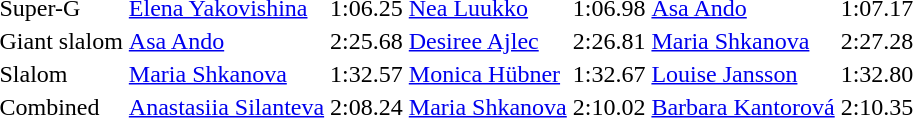<table>
<tr>
<td>Super-G<br></td>
<td> <a href='#'>Elena Yakovishina</a></td>
<td>1:06.25</td>
<td> <a href='#'>Nea Luukko</a></td>
<td>1:06.98</td>
<td> <a href='#'>Asa Ando</a></td>
<td>1:07.17</td>
</tr>
<tr>
<td>Giant slalom<br></td>
<td> <a href='#'>Asa Ando</a></td>
<td>2:25.68</td>
<td> <a href='#'>Desiree Ajlec</a></td>
<td>2:26.81</td>
<td> <a href='#'>Maria Shkanova</a></td>
<td>2:27.28</td>
</tr>
<tr>
<td>Slalom<br></td>
<td> <a href='#'>Maria Shkanova</a></td>
<td>1:32.57</td>
<td> <a href='#'>Monica Hübner</a></td>
<td>1:32.67</td>
<td> <a href='#'>Louise Jansson</a></td>
<td>1:32.80</td>
</tr>
<tr>
<td>Combined<br></td>
<td> <a href='#'>Anastasiia Silanteva</a></td>
<td>2:08.24</td>
<td> <a href='#'>Maria Shkanova</a></td>
<td>2:10.02</td>
<td> <a href='#'>Barbara Kantorová</a></td>
<td>2:10.35</td>
</tr>
</table>
